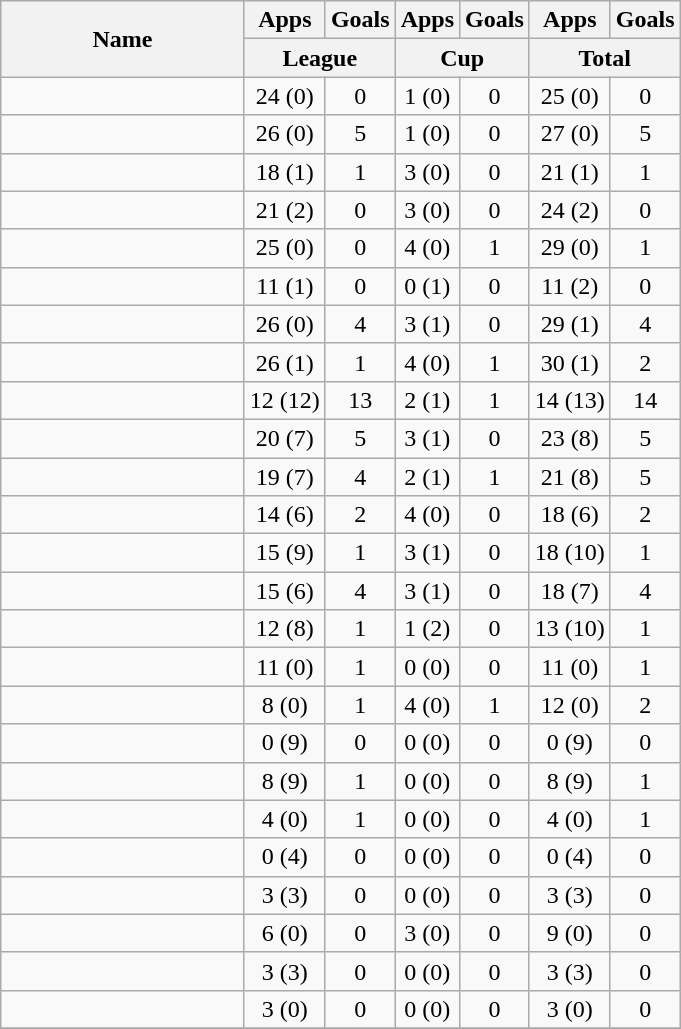<table class="wikitable sortable" style="text-align:center">
<tr>
<th rowspan="2" width="155">Name</th>
<th>Apps</th>
<th>Goals</th>
<th>Apps</th>
<th>Goals</th>
<th>Apps</th>
<th>Goals</th>
</tr>
<tr class="unsortable">
<th colspan="2" width="55">League</th>
<th colspan="2" width="55">Cup</th>
<th colspan="2" width="55">Total</th>
</tr>
<tr>
<td align="left"> </td>
<td>24 (0)</td>
<td>0</td>
<td>1 (0)</td>
<td>0</td>
<td>25 (0)</td>
<td>0</td>
</tr>
<tr>
<td align="left"> </td>
<td>26 (0)</td>
<td>5</td>
<td>1 (0)</td>
<td>0</td>
<td>27 (0)</td>
<td>5</td>
</tr>
<tr>
<td align="left"> </td>
<td>18 (1)</td>
<td>1</td>
<td>3 (0)</td>
<td>0</td>
<td>21 (1)</td>
<td>1</td>
</tr>
<tr>
<td align="left"> </td>
<td>21 (2)</td>
<td>0</td>
<td>3 (0)</td>
<td>0</td>
<td>24 (2)</td>
<td>0</td>
</tr>
<tr>
<td align="left"> </td>
<td>25 (0)</td>
<td>0</td>
<td>4 (0)</td>
<td>1</td>
<td>29 (0)</td>
<td>1</td>
</tr>
<tr>
<td align="left"> </td>
<td>11 (1)</td>
<td>0</td>
<td>0 (1)</td>
<td>0</td>
<td>11 (2)</td>
<td>0</td>
</tr>
<tr>
<td align="left"> </td>
<td>26 (0)</td>
<td>4</td>
<td>3 (1)</td>
<td>0</td>
<td>29 (1)</td>
<td>4</td>
</tr>
<tr>
<td align="left"> </td>
<td>26 (1)</td>
<td>1</td>
<td>4 (0)</td>
<td>1</td>
<td>30 (1)</td>
<td>2</td>
</tr>
<tr>
<td align="left"> </td>
<td>12 (12)</td>
<td>13</td>
<td>2 (1)</td>
<td>1</td>
<td>14 (13)</td>
<td>14</td>
</tr>
<tr>
<td align="left"> </td>
<td>20 (7)</td>
<td>5</td>
<td>3 (1)</td>
<td>0</td>
<td>23 (8)</td>
<td>5</td>
</tr>
<tr>
<td align="left"> </td>
<td>19 (7)</td>
<td>4</td>
<td>2 (1)</td>
<td>1</td>
<td>21 (8)</td>
<td>5</td>
</tr>
<tr>
<td align="left"> </td>
<td>14 (6)</td>
<td>2</td>
<td>4 (0)</td>
<td>0</td>
<td>18 (6)</td>
<td>2</td>
</tr>
<tr>
<td align="left"> </td>
<td>15 (9)</td>
<td>1</td>
<td>3 (1)</td>
<td>0</td>
<td>18 (10)</td>
<td>1</td>
</tr>
<tr>
<td align="left"> </td>
<td>15 (6)</td>
<td>4</td>
<td>3 (1)</td>
<td>0</td>
<td>18 (7)</td>
<td>4</td>
</tr>
<tr>
<td align="left"> </td>
<td>12 (8)</td>
<td>1</td>
<td>1 (2)</td>
<td>0</td>
<td>13 (10)</td>
<td>1</td>
</tr>
<tr>
<td align="left"> </td>
<td>11 (0)</td>
<td>1</td>
<td>0 (0)</td>
<td>0</td>
<td>11 (0)</td>
<td>1</td>
</tr>
<tr>
<td align="left"> </td>
<td>8 (0)</td>
<td>1</td>
<td>4 (0)</td>
<td>1</td>
<td>12 (0)</td>
<td>2</td>
</tr>
<tr>
<td align="left"> </td>
<td>0 (9)</td>
<td>0</td>
<td>0 (0)</td>
<td>0</td>
<td>0 (9)</td>
<td>0</td>
</tr>
<tr>
<td align="left"> </td>
<td>8 (9)</td>
<td>1</td>
<td>0 (0)</td>
<td>0</td>
<td>8 (9)</td>
<td>1</td>
</tr>
<tr>
<td align="left"> </td>
<td>4 (0)</td>
<td>1</td>
<td>0 (0)</td>
<td>0</td>
<td>4 (0)</td>
<td>1</td>
</tr>
<tr>
<td align="left"> </td>
<td>0 (4)</td>
<td>0</td>
<td>0 (0)</td>
<td>0</td>
<td>0 (4)</td>
<td>0</td>
</tr>
<tr>
<td align="left"> </td>
<td>3 (3)</td>
<td>0</td>
<td>0 (0)</td>
<td>0</td>
<td>3 (3)</td>
<td>0</td>
</tr>
<tr>
<td align="left"> </td>
<td>6 (0)</td>
<td>0</td>
<td>3 (0)</td>
<td>0</td>
<td>9 (0)</td>
<td>0</td>
</tr>
<tr>
<td align="left"> </td>
<td>3 (3)</td>
<td>0</td>
<td>0 (0)</td>
<td>0</td>
<td>3 (3)</td>
<td>0</td>
</tr>
<tr>
<td align="left"> </td>
<td>3 (0)</td>
<td>0</td>
<td>0 (0)</td>
<td>0</td>
<td>3 (0)</td>
<td>0</td>
</tr>
<tr>
</tr>
</table>
